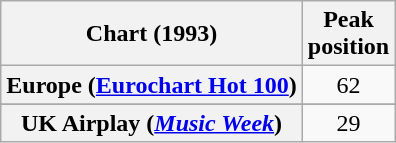<table class="wikitable sortable plainrowheaders" style="text-align:center">
<tr>
<th>Chart (1993)</th>
<th>Peak<br>position</th>
</tr>
<tr>
<th scope="row">Europe (<a href='#'>Eurochart Hot 100</a>)</th>
<td>62</td>
</tr>
<tr>
</tr>
<tr>
<th scope="row">UK Airplay (<em><a href='#'>Music Week</a></em>)</th>
<td>29</td>
</tr>
</table>
